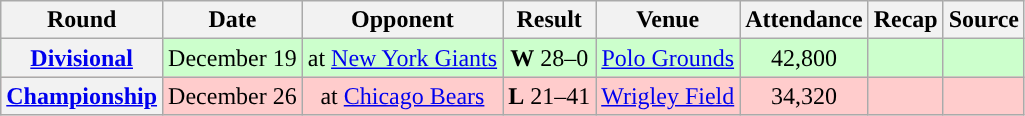<table class="wikitable" style="text-align:center">
<tr>
<th>Round</th>
<th>Date</th>
<th>Opponent</th>
<th>Result</th>
<th>Venue</th>
<th>Attendance</th>
<th>Recap</th>
<th>Source</th>
</tr>
<tr style="background:#cfc">
<th><a href='#'>Divisional</a></th>
<td>December 19</td>
<td>at <a href='#'>New York Giants</a></td>
<td><strong>W</strong> 28–0</td>
<td><a href='#'>Polo Grounds</a></td>
<td>42,800</td>
<td></td>
<td></td>
</tr>
<tr style="background:#fcc">
<th><a href='#'>Championship</a></th>
<td>December 26</td>
<td>at <a href='#'>Chicago Bears</a></td>
<td><strong>L</strong> 21–41</td>
<td><a href='#'>Wrigley Field</a></td>
<td>34,320</td>
<td></td>
<td></td>
</tr>
</table>
